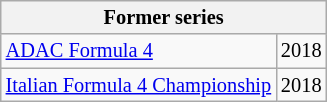<table class="wikitable" border="1" style="font-size:85%;">
<tr>
<th colspan=2>Former series</th>
</tr>
<tr>
<td><a href='#'>ADAC Formula 4</a></td>
<td>2018</td>
</tr>
<tr>
<td><a href='#'>Italian Formula 4 Championship</a></td>
<td>2018</td>
</tr>
</table>
